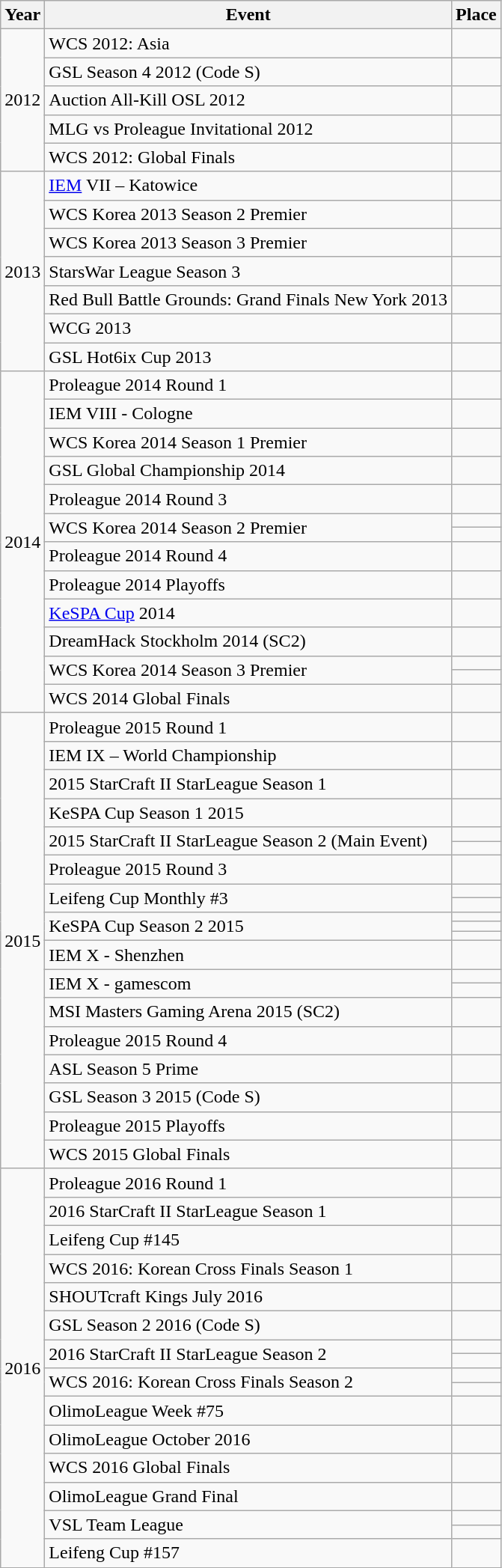<table class="wikitable sortable">
<tr>
<th>Year</th>
<th>Event</th>
<th>Place</th>
</tr>
<tr>
<td rowspan="5">2012</td>
<td>WCS 2012: Asia</td>
<td></td>
</tr>
<tr>
<td>GSL Season 4 2012 (Code S)</td>
<td></td>
</tr>
<tr>
<td>Auction All-Kill OSL 2012</td>
<td></td>
</tr>
<tr>
<td>MLG vs Proleague Invitational 2012</td>
<td></td>
</tr>
<tr>
<td>WCS 2012: Global Finals</td>
<td></td>
</tr>
<tr>
<td rowspan="7">2013</td>
<td><a href='#'>IEM</a> VII – Katowice</td>
<td></td>
</tr>
<tr>
<td>WCS Korea 2013 Season 2 Premier</td>
<td></td>
</tr>
<tr>
<td>WCS Korea 2013 Season 3 Premier</td>
<td></td>
</tr>
<tr>
<td>StarsWar League Season 3</td>
<td></td>
</tr>
<tr>
<td>Red Bull Battle Grounds: Grand Finals New York 2013</td>
<td></td>
</tr>
<tr>
<td>WCG 2013</td>
<td></td>
</tr>
<tr>
<td>GSL Hot6ix Cup 2013</td>
<td></td>
</tr>
<tr>
<td rowspan="14">2014</td>
<td>Proleague 2014 Round 1</td>
<td></td>
</tr>
<tr>
<td>IEM VIII - Cologne</td>
<td></td>
</tr>
<tr>
<td>WCS Korea 2014 Season 1 Premier</td>
<td></td>
</tr>
<tr>
<td>GSL Global Championship 2014</td>
<td></td>
</tr>
<tr>
<td>Proleague 2014 Round 3</td>
<td></td>
</tr>
<tr>
<td rowspan="2">WCS Korea 2014 Season 2 Premier</td>
<td></td>
</tr>
<tr>
<td></td>
</tr>
<tr>
<td>Proleague 2014 Round 4</td>
<td></td>
</tr>
<tr>
<td>Proleague 2014 Playoffs</td>
<td></td>
</tr>
<tr>
<td><a href='#'>KeSPA Cup</a> 2014</td>
<td></td>
</tr>
<tr>
<td>DreamHack Stockholm 2014 (SC2)</td>
<td></td>
</tr>
<tr>
<td rowspan="2">WCS Korea 2014 Season 3 Premier</td>
<td></td>
</tr>
<tr>
<td></td>
</tr>
<tr>
<td>WCS 2014 Global Finals</td>
<td></td>
</tr>
<tr>
<td rowspan="21">2015</td>
<td>Proleague 2015 Round 1</td>
<td></td>
</tr>
<tr>
<td>IEM IX – World Championship</td>
<td></td>
</tr>
<tr>
<td>2015 StarCraft II StarLeague Season 1</td>
<td></td>
</tr>
<tr>
<td>KeSPA Cup Season 1 2015</td>
<td></td>
</tr>
<tr>
<td rowspan="2">2015 StarCraft II StarLeague Season 2 (Main Event)</td>
<td></td>
</tr>
<tr>
<td></td>
</tr>
<tr>
<td>Proleague 2015 Round 3</td>
<td></td>
</tr>
<tr>
<td rowspan="2">Leifeng Cup Monthly #3</td>
<td></td>
</tr>
<tr>
<td></td>
</tr>
<tr>
<td rowspan="3">KeSPA Cup Season 2 2015</td>
<td></td>
</tr>
<tr>
<td></td>
</tr>
<tr>
<td></td>
</tr>
<tr>
<td>IEM X - Shenzhen</td>
<td></td>
</tr>
<tr>
<td rowspan="2">IEM X - gamescom</td>
<td></td>
</tr>
<tr>
<td></td>
</tr>
<tr>
<td>MSI Masters Gaming Arena 2015 (SC2)</td>
<td></td>
</tr>
<tr>
<td>Proleague 2015 Round 4</td>
<td></td>
</tr>
<tr>
<td>ASL Season 5 Prime</td>
<td></td>
</tr>
<tr>
<td>GSL Season 3 2015 (Code S)</td>
<td></td>
</tr>
<tr>
<td>Proleague 2015 Playoffs</td>
<td></td>
</tr>
<tr>
<td>WCS 2015 Global Finals</td>
<td></td>
</tr>
<tr>
<td rowspan="17">2016</td>
<td>Proleague 2016 Round 1</td>
<td></td>
</tr>
<tr>
<td>2016 StarCraft II StarLeague Season 1</td>
<td></td>
</tr>
<tr>
<td>Leifeng Cup #145</td>
<td></td>
</tr>
<tr>
<td>WCS 2016: Korean Cross Finals Season 1</td>
<td></td>
</tr>
<tr>
<td>SHOUTcraft Kings July 2016</td>
<td></td>
</tr>
<tr>
<td>GSL Season 2 2016 (Code S)</td>
<td></td>
</tr>
<tr>
<td rowspan="2">2016 StarCraft II StarLeague Season 2</td>
<td></td>
</tr>
<tr>
<td></td>
</tr>
<tr>
<td rowspan="2">WCS 2016: Korean Cross Finals Season 2</td>
<td></td>
</tr>
<tr>
<td></td>
</tr>
<tr>
<td>OlimoLeague Week #75</td>
<td></td>
</tr>
<tr>
<td>OlimoLeague October 2016</td>
<td></td>
</tr>
<tr>
<td>WCS 2016 Global Finals</td>
<td></td>
</tr>
<tr>
<td>OlimoLeague Grand Final</td>
<td></td>
</tr>
<tr>
<td rowspan="2">VSL Team League</td>
<td></td>
</tr>
<tr>
<td></td>
</tr>
<tr>
<td>Leifeng Cup #157</td>
<td></td>
</tr>
</table>
